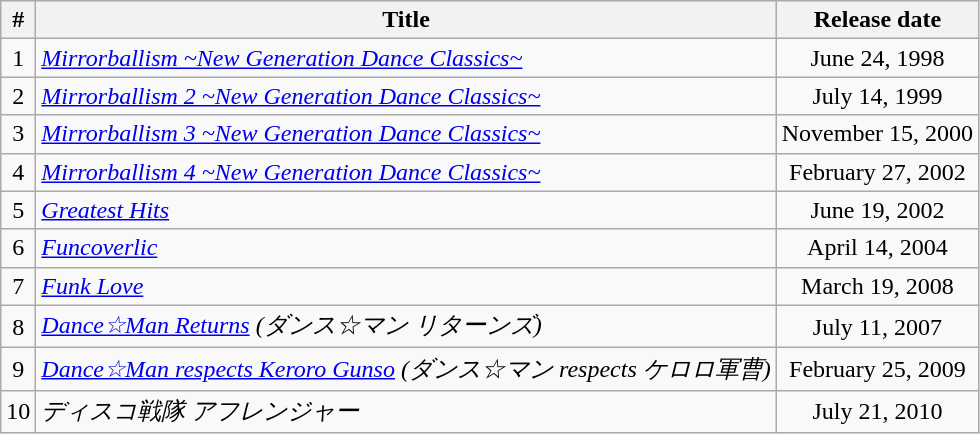<table class="wikitable" style="text-align:center;">
<tr>
<th>#</th>
<th>Title</th>
<th>Release date</th>
</tr>
<tr>
<td>1</td>
<td align="left"><em><a href='#'>Mirrorballism ~New Generation Dance Classics~</a></em></td>
<td>June 24, 1998</td>
</tr>
<tr>
<td>2</td>
<td align="left"><em><a href='#'>Mirrorballism 2 ~New Generation Dance Classics~</a></em></td>
<td>July 14, 1999</td>
</tr>
<tr>
<td>3</td>
<td align="left"><em><a href='#'>Mirrorballism 3 ~New Generation Dance Classics~</a></em></td>
<td>November 15, 2000</td>
</tr>
<tr>
<td>4</td>
<td align="left"><em><a href='#'>Mirrorballism 4 ~New Generation Dance Classics~</a></em></td>
<td>February 27, 2002</td>
</tr>
<tr>
<td>5</td>
<td align="left"><em><a href='#'>Greatest Hits</a></em></td>
<td>June 19, 2002</td>
</tr>
<tr>
<td>6</td>
<td align="left"><em><a href='#'>Funcoverlic</a></em></td>
<td>April 14, 2004</td>
</tr>
<tr>
<td>7</td>
<td align="left"><em><a href='#'>Funk Love</a></em></td>
<td>March 19, 2008</td>
</tr>
<tr>
<td>8</td>
<td align="left"><em><a href='#'>Dance☆Man Returns</a> (ダンス☆マン リターンズ)</em></td>
<td>July 11, 2007</td>
</tr>
<tr>
<td>9</td>
<td align="left"><em><a href='#'>Dance☆Man respects Keroro Gunso</a> (ダンス☆マン respects ケロロ軍曹)</em></td>
<td>February 25, 2009</td>
</tr>
<tr>
<td>10</td>
<td align="left"><em>ディスコ戦隊 アフレンジャー</em></td>
<td>July 21, 2010</td>
</tr>
</table>
